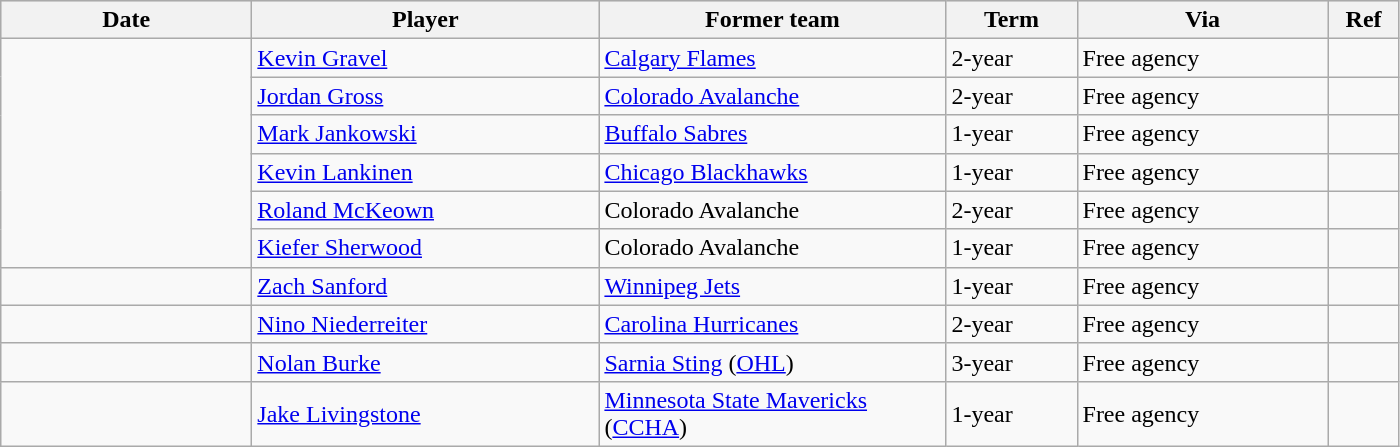<table class="wikitable">
<tr style="background:#ddd; text-align:center;">
<th style="width: 10em;">Date</th>
<th style="width: 14em;">Player</th>
<th style="width: 14em;">Former team</th>
<th style="width: 5em;">Term</th>
<th style="width: 10em;">Via</th>
<th style="width: 2.5em;">Ref</th>
</tr>
<tr>
<td rowspan=6></td>
<td><a href='#'>Kevin Gravel</a></td>
<td><a href='#'>Calgary Flames</a></td>
<td>2-year</td>
<td>Free agency</td>
<td></td>
</tr>
<tr>
<td><a href='#'>Jordan Gross</a></td>
<td><a href='#'>Colorado Avalanche</a></td>
<td>2-year</td>
<td>Free agency</td>
<td></td>
</tr>
<tr>
<td><a href='#'>Mark Jankowski</a></td>
<td><a href='#'>Buffalo Sabres</a></td>
<td>1-year</td>
<td>Free agency</td>
<td></td>
</tr>
<tr>
<td><a href='#'>Kevin Lankinen</a></td>
<td><a href='#'>Chicago Blackhawks</a></td>
<td>1-year</td>
<td>Free agency</td>
<td></td>
</tr>
<tr>
<td><a href='#'>Roland McKeown</a></td>
<td>Colorado Avalanche</td>
<td>2-year</td>
<td>Free agency</td>
<td></td>
</tr>
<tr>
<td><a href='#'>Kiefer Sherwood</a></td>
<td>Colorado Avalanche</td>
<td>1-year</td>
<td>Free agency</td>
<td></td>
</tr>
<tr>
<td></td>
<td><a href='#'>Zach Sanford</a></td>
<td><a href='#'>Winnipeg Jets</a></td>
<td>1-year</td>
<td>Free agency</td>
<td></td>
</tr>
<tr>
<td></td>
<td><a href='#'>Nino Niederreiter</a></td>
<td><a href='#'>Carolina Hurricanes</a></td>
<td>2-year</td>
<td>Free agency</td>
<td></td>
</tr>
<tr>
<td></td>
<td><a href='#'>Nolan Burke</a></td>
<td><a href='#'>Sarnia Sting</a> (<a href='#'>OHL</a>)</td>
<td>3-year</td>
<td>Free agency</td>
<td></td>
</tr>
<tr>
<td></td>
<td><a href='#'>Jake Livingstone</a></td>
<td><a href='#'>Minnesota State Mavericks</a> (<a href='#'>CCHA</a>)</td>
<td>1-year</td>
<td>Free agency</td>
<td></td>
</tr>
</table>
